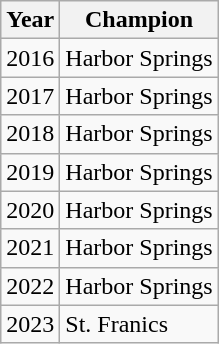<table class=wikitable>
<tr>
<th>Year</th>
<th>Champion</th>
</tr>
<tr>
<td>2016</td>
<td>Harbor Springs</td>
</tr>
<tr>
<td>2017</td>
<td>Harbor Springs</td>
</tr>
<tr>
<td>2018</td>
<td>Harbor Springs</td>
</tr>
<tr>
<td>2019</td>
<td>Harbor Springs</td>
</tr>
<tr>
<td>2020</td>
<td>Harbor Springs</td>
</tr>
<tr>
<td>2021</td>
<td>Harbor Springs</td>
</tr>
<tr>
<td>2022</td>
<td>Harbor Springs</td>
</tr>
<tr>
<td>2023</td>
<td>St. Franics</td>
</tr>
</table>
